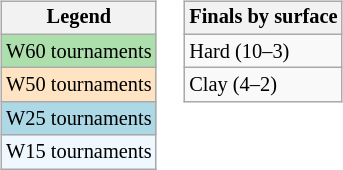<table>
<tr valign=top>
<td><br><table class="wikitable" style=font-size:85%;>
<tr>
<th>Legend</th>
</tr>
<tr style="background:#addfad;">
<td>W60 tournaments</td>
</tr>
<tr style="background:#ffe4c4;">
<td>W50 tournaments</td>
</tr>
<tr style="background:lightblue;">
<td>W25 tournaments</td>
</tr>
<tr style="background:#f0f8ff;">
<td>W15 tournaments</td>
</tr>
</table>
</td>
<td><br><table class="wikitable" style=font-size:85%;>
<tr>
<th>Finals by surface</th>
</tr>
<tr>
<td>Hard (10–3)</td>
</tr>
<tr>
<td>Clay (4–2)</td>
</tr>
</table>
</td>
</tr>
</table>
